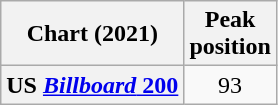<table class="wikitable sortable plainrowheaders" style="text-align:center">
<tr>
<th scope="col">Chart (2021)</th>
<th scope="col">Peak<br>position</th>
</tr>
<tr>
<th scope="row">US <a href='#'><em>Billboard</em> 200</a></th>
<td>93</td>
</tr>
</table>
